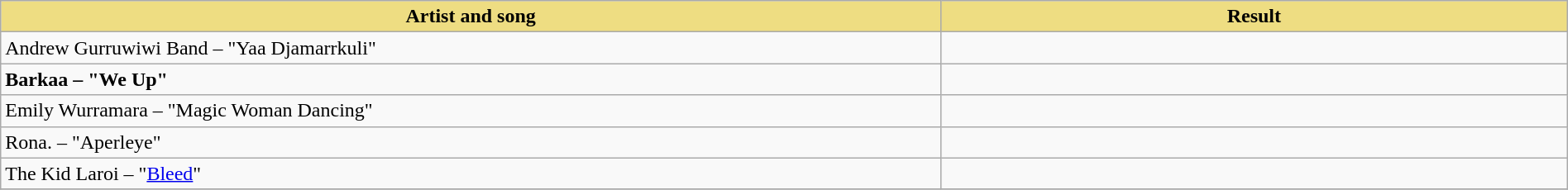<table class="wikitable" width=100%>
<tr>
<th style="width:15%;background:#EEDD82;">Artist and song</th>
<th style="width:10%;background:#EEDD82;">Result</th>
</tr>
<tr>
<td>Andrew Gurruwiwi Band – "Yaa Djamarrkuli"</td>
<td></td>
</tr>
<tr>
<td><strong>Barkaa – "We Up"</strong></td>
<td></td>
</tr>
<tr>
<td>Emily Wurramara – "Magic Woman Dancing"</td>
<td></td>
</tr>
<tr>
<td>Rona. – "Aperleye"</td>
<td></td>
</tr>
<tr>
<td>The Kid Laroi – "<a href='#'>Bleed</a>"</td>
<td></td>
</tr>
<tr>
</tr>
</table>
